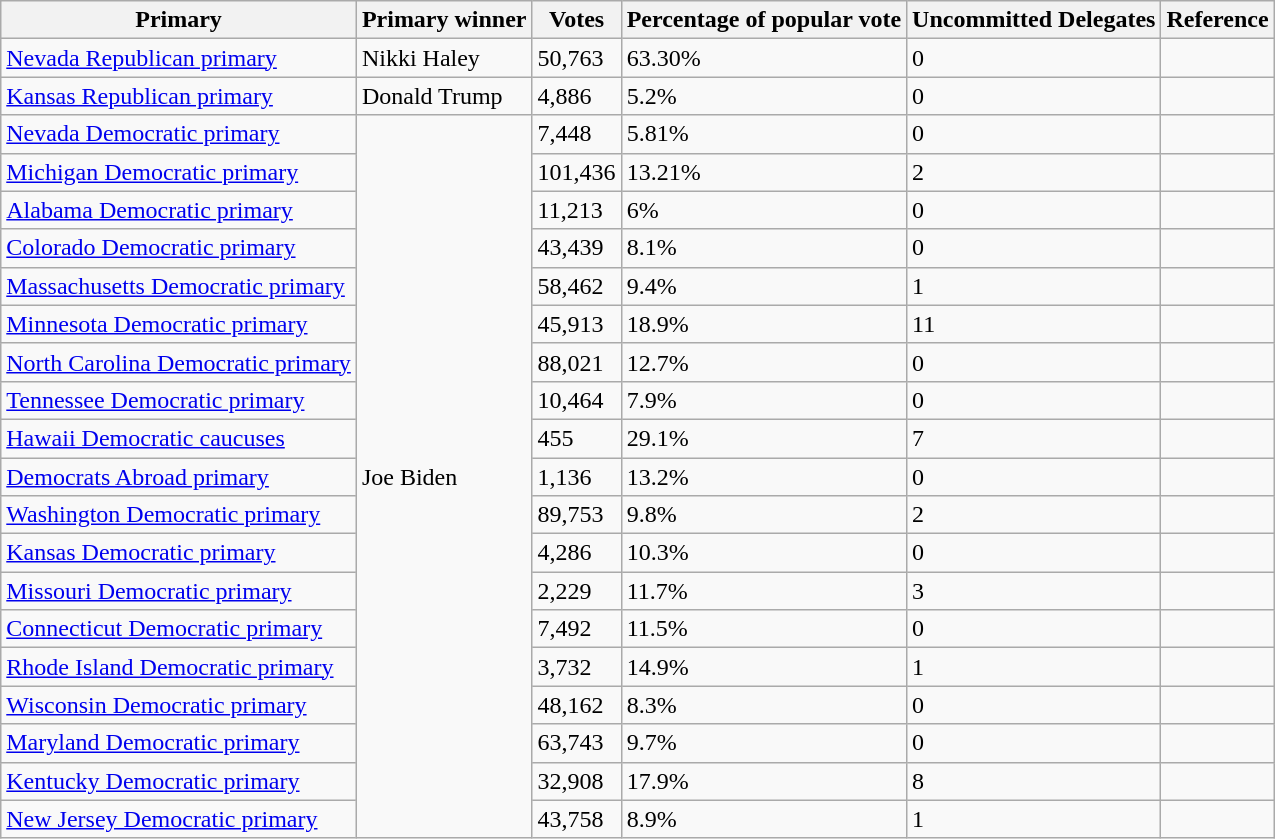<table class="wikitable sortable">
<tr>
<th>Primary</th>
<th>Primary winner</th>
<th>Votes</th>
<th>Percentage of popular vote</th>
<th>Uncommitted Delegates</th>
<th>Reference</th>
</tr>
<tr>
<td><a href='#'>Nevada Republican primary</a></td>
<td>Nikki Haley</td>
<td>50,763</td>
<td>63.30%</td>
<td>0</td>
<td></td>
</tr>
<tr>
<td><a href='#'>Kansas Republican primary</a></td>
<td>Donald Trump</td>
<td>4,886</td>
<td>5.2%</td>
<td>0</td>
<td></td>
</tr>
<tr>
<td><a href='#'>Nevada Democratic primary</a></td>
<td rowspan=19>Joe Biden</td>
<td>7,448</td>
<td>5.81%</td>
<td>0</td>
<td></td>
</tr>
<tr>
<td><a href='#'>Michigan Democratic primary</a></td>
<td>101,436</td>
<td>13.21%</td>
<td>2</td>
<td></td>
</tr>
<tr>
<td><a href='#'>Alabama Democratic primary</a></td>
<td>11,213</td>
<td>6%</td>
<td>0</td>
<td></td>
</tr>
<tr>
<td><a href='#'>Colorado Democratic primary</a></td>
<td>43,439</td>
<td>8.1%</td>
<td>0</td>
<td></td>
</tr>
<tr>
<td><a href='#'>Massachusetts Democratic primary</a></td>
<td>58,462</td>
<td>9.4%</td>
<td>1</td>
<td></td>
</tr>
<tr>
<td><a href='#'>Minnesota Democratic primary</a></td>
<td>45,913</td>
<td>18.9%</td>
<td>11</td>
<td></td>
</tr>
<tr>
<td><a href='#'>North Carolina Democratic primary</a></td>
<td>88,021</td>
<td>12.7%</td>
<td>0</td>
<td></td>
</tr>
<tr>
<td><a href='#'>Tennessee Democratic primary</a></td>
<td>10,464</td>
<td>7.9%</td>
<td>0</td>
<td></td>
</tr>
<tr>
<td><a href='#'>Hawaii Democratic caucuses</a></td>
<td>455</td>
<td>29.1%</td>
<td>7</td>
<td></td>
</tr>
<tr>
<td><a href='#'>Democrats Abroad primary</a></td>
<td>1,136</td>
<td>13.2%</td>
<td>0</td>
<td></td>
</tr>
<tr>
<td><a href='#'>Washington Democratic primary</a></td>
<td>89,753</td>
<td>9.8%</td>
<td>2</td>
<td></td>
</tr>
<tr>
<td><a href='#'>Kansas Democratic primary</a></td>
<td>4,286</td>
<td>10.3%</td>
<td>0</td>
<td></td>
</tr>
<tr>
<td><a href='#'>Missouri Democratic primary</a></td>
<td>2,229</td>
<td>11.7%</td>
<td>3</td>
<td></td>
</tr>
<tr>
<td><a href='#'>Connecticut Democratic primary</a></td>
<td>7,492</td>
<td>11.5%</td>
<td>0</td>
<td></td>
</tr>
<tr>
<td><a href='#'>Rhode Island Democratic primary</a></td>
<td>3,732</td>
<td>14.9%</td>
<td>1</td>
<td></td>
</tr>
<tr>
<td><a href='#'>Wisconsin Democratic primary</a></td>
<td>48,162</td>
<td>8.3%</td>
<td>0</td>
<td></td>
</tr>
<tr>
<td><a href='#'>Maryland Democratic primary</a></td>
<td>63,743</td>
<td>9.7%</td>
<td>0</td>
<td></td>
</tr>
<tr>
<td><a href='#'>Kentucky Democratic primary</a></td>
<td>32,908</td>
<td>17.9%</td>
<td>8</td>
<td></td>
</tr>
<tr>
<td><a href='#'>New Jersey Democratic primary</a></td>
<td>43,758</td>
<td>8.9%</td>
<td>1</td>
<td></td>
</tr>
</table>
